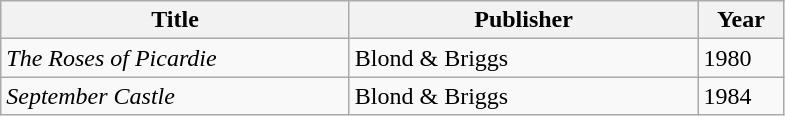<table class="wikitable">
<tr>
<th width="225">Title</th>
<th width="225">Publisher</th>
<th width="50">Year</th>
</tr>
<tr>
<td><em>The Roses of Picardie</em></td>
<td>Blond & Briggs</td>
<td>1980</td>
</tr>
<tr>
<td><em>September Castle</em></td>
<td>Blond & Briggs</td>
<td>1984</td>
</tr>
</table>
